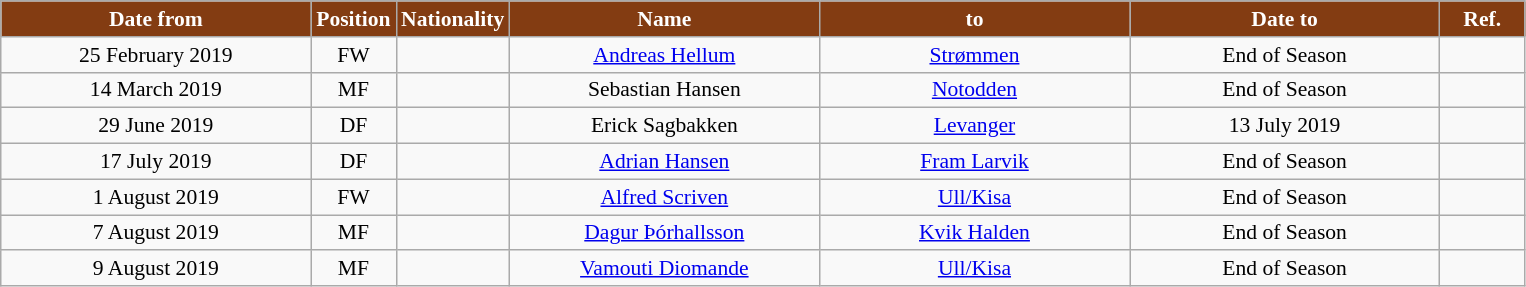<table class="wikitable" style="text-align:center; font-size:90%; ">
<tr>
<th style="background:#833C12; color:white; width:200px;">Date from</th>
<th style="background:#833C12; color:white; width:50px;">Position</th>
<th style="background:#833C12; color:white; width:50px;">Nationality</th>
<th style="background:#833C12; color:white; width:200px;">Name</th>
<th style="background:#833C12; color:white; width:200px;">to</th>
<th style="background:#833C12; color:white; width:200px;">Date to</th>
<th style="background:#833C12; color:white; width:50px;">Ref.</th>
</tr>
<tr>
<td>25 February 2019</td>
<td>FW</td>
<td></td>
<td><a href='#'>Andreas Hellum</a></td>
<td><a href='#'>Strømmen</a></td>
<td>End of Season</td>
<td></td>
</tr>
<tr>
<td>14 March 2019</td>
<td>MF</td>
<td></td>
<td>Sebastian Hansen</td>
<td><a href='#'>Notodden</a></td>
<td>End of Season</td>
<td></td>
</tr>
<tr>
<td>29 June 2019</td>
<td>DF</td>
<td></td>
<td>Erick Sagbakken</td>
<td><a href='#'>Levanger</a></td>
<td>13 July 2019</td>
<td></td>
</tr>
<tr>
<td>17 July 2019</td>
<td>DF</td>
<td></td>
<td><a href='#'>Adrian Hansen</a></td>
<td><a href='#'>Fram Larvik</a></td>
<td>End of Season</td>
<td></td>
</tr>
<tr>
<td>1 August 2019</td>
<td>FW</td>
<td></td>
<td><a href='#'>Alfred Scriven</a></td>
<td><a href='#'>Ull/Kisa</a></td>
<td>End of Season</td>
<td></td>
</tr>
<tr>
<td>7 August 2019</td>
<td>MF</td>
<td></td>
<td><a href='#'>Dagur Þórhallsson</a></td>
<td><a href='#'>Kvik Halden</a></td>
<td>End of Season</td>
<td></td>
</tr>
<tr>
<td>9 August 2019</td>
<td>MF</td>
<td></td>
<td><a href='#'>Vamouti Diomande</a></td>
<td><a href='#'>Ull/Kisa</a></td>
<td>End of Season</td>
<td></td>
</tr>
</table>
